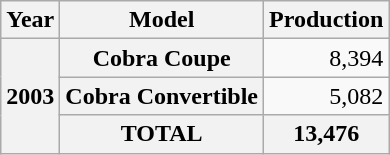<table class=wikitable>
<tr>
<th>Year</th>
<th>Model</th>
<th>Production</th>
</tr>
<tr>
<th rowspan=3>2003</th>
<th align=right>Cobra Coupe</th>
<td align=right>8,394</td>
</tr>
<tr>
<th align=right>Cobra Convertible</th>
<td align=right>5,082</td>
</tr>
<tr>
<th>TOTAL</th>
<th align=right>13,476</th>
</tr>
</table>
